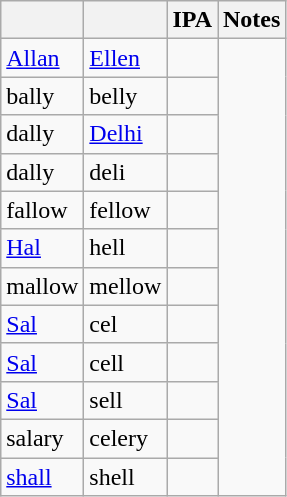<table class="wikitable sortable mw-collapsible mw-collapsed">
<tr>
<th></th>
<th></th>
<th>IPA</th>
<th>Notes</th>
</tr>
<tr>
<td><a href='#'>Allan</a></td>
<td><a href='#'>Ellen</a></td>
<td></td>
</tr>
<tr>
<td>bally</td>
<td>belly</td>
<td></td>
</tr>
<tr>
<td>dally</td>
<td><a href='#'>Delhi</a></td>
<td></td>
</tr>
<tr>
<td>dally</td>
<td>deli</td>
<td></td>
</tr>
<tr>
<td>fallow</td>
<td>fellow</td>
<td></td>
</tr>
<tr>
<td><a href='#'>Hal</a></td>
<td>hell</td>
<td></td>
</tr>
<tr>
<td>mallow</td>
<td>mellow</td>
<td></td>
</tr>
<tr>
<td><a href='#'>Sal</a></td>
<td>cel</td>
<td></td>
</tr>
<tr>
<td><a href='#'>Sal</a></td>
<td>cell</td>
<td></td>
</tr>
<tr>
<td><a href='#'>Sal</a></td>
<td>sell</td>
<td></td>
</tr>
<tr>
<td>salary</td>
<td>celery</td>
<td></td>
</tr>
<tr>
<td><a href='#'>shall</a></td>
<td>shell</td>
<td></td>
</tr>
</table>
